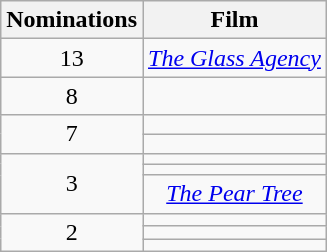<table class="wikitable" style="text-align:center;">
<tr>
<th scope="col">Nominations</th>
<th scope="col" align="center">Film</th>
</tr>
<tr>
<td style="text-align:center">13</td>
<td><em><a href='#'>The Glass Agency</a></em></td>
</tr>
<tr>
<td style="text-align:center">8</td>
<td><em></em></td>
</tr>
<tr>
<td rowspan=2 style="text-align:center">7</td>
<td><em></em></td>
</tr>
<tr>
<td><em></em></td>
</tr>
<tr>
<td rowspan=3 style="text-align: center;">3</td>
<td><em></em></td>
</tr>
<tr>
<td><em></em></td>
</tr>
<tr>
<td><em><a href='#'>The Pear Tree</a></em></td>
</tr>
<tr>
<td rowspan=3 style="text-align: center;">2</td>
<td><em></em></td>
</tr>
<tr>
<td><em></em></td>
</tr>
<tr>
<td><em></em></td>
</tr>
</table>
